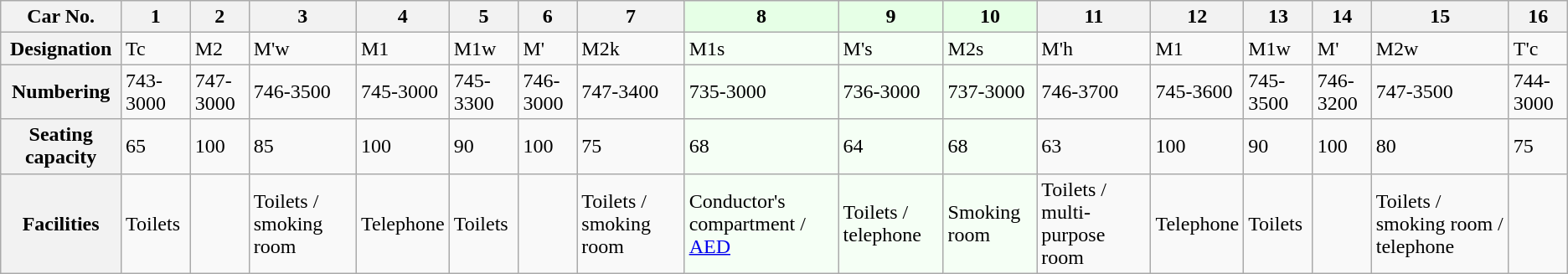<table class="wikitable">
<tr>
<th>Car No.</th>
<th>1</th>
<th>2</th>
<th>3</th>
<th>4</th>
<th>5</th>
<th>6</th>
<th>7</th>
<th style="background: #E6FFE6">8</th>
<th style="background: #E6FFE6">9</th>
<th style="background: #E6FFE6">10</th>
<th>11</th>
<th>12</th>
<th>13</th>
<th>14</th>
<th>15</th>
<th>16</th>
</tr>
<tr>
<th>Designation</th>
<td>Tc</td>
<td>M2</td>
<td>M'w</td>
<td>M1</td>
<td>M1w</td>
<td>M'</td>
<td>M2k</td>
<td style="background: #F5FFF5">M1s</td>
<td style="background: #F5FFF5">M's</td>
<td style="background: #F5FFF5">M2s</td>
<td>M'h</td>
<td>M1</td>
<td>M1w</td>
<td>M'</td>
<td>M2w</td>
<td>T'c</td>
</tr>
<tr>
<th>Numbering</th>
<td>743-3000</td>
<td>747-3000</td>
<td>746-3500</td>
<td>745-3000</td>
<td>745-3300</td>
<td>746-3000</td>
<td>747-3400</td>
<td style="background: #F5FFF5">735-3000</td>
<td style="background: #F5FFF5">736-3000</td>
<td style="background: #F5FFF5">737-3000</td>
<td>746-3700</td>
<td>745-3600</td>
<td>745-3500</td>
<td>746-3200</td>
<td>747-3500</td>
<td>744-3000</td>
</tr>
<tr>
<th>Seating capacity</th>
<td>65</td>
<td>100</td>
<td>85</td>
<td>100</td>
<td>90</td>
<td>100</td>
<td>75</td>
<td style="background: #F5FFF5">68</td>
<td style="background: #F5FFF5">64</td>
<td style="background: #F5FFF5">68</td>
<td>63</td>
<td>100</td>
<td>90</td>
<td>100</td>
<td>80</td>
<td>75</td>
</tr>
<tr>
<th>Facilities</th>
<td>Toilets</td>
<td> </td>
<td>Toilets / smoking room</td>
<td>Telephone</td>
<td>Toilets</td>
<td> </td>
<td>Toilets / smoking room</td>
<td style="background: #F5FFF5">Conductor's compartment / <a href='#'>AED</a></td>
<td style="background: #F5FFF5">Toilets / telephone</td>
<td style="background: #F5FFF5">Smoking room</td>
<td>Toilets / multi-purpose room</td>
<td>Telephone</td>
<td>Toilets</td>
<td> </td>
<td>Toilets / smoking room / telephone</td>
<td> </td>
</tr>
</table>
